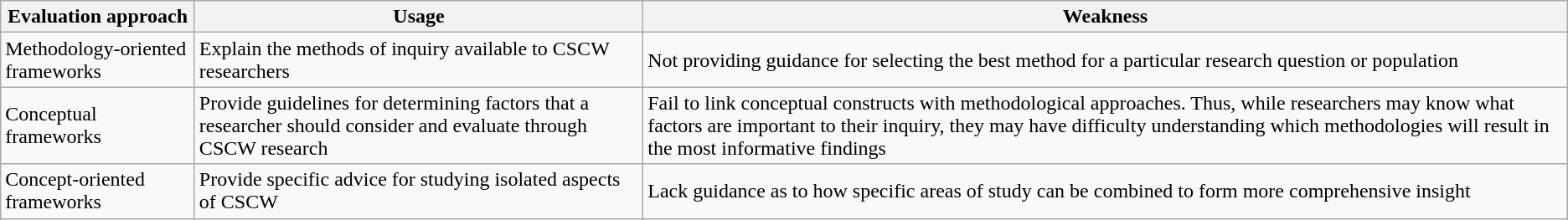<table class="wikitable">
<tr>
<th>Evaluation approach</th>
<th>Usage</th>
<th>Weakness</th>
</tr>
<tr>
<td>Methodology-oriented frameworks</td>
<td>Explain the methods of inquiry available to CSCW researchers</td>
<td>Not providing guidance for selecting the best method for a particular research question or population</td>
</tr>
<tr>
<td>Conceptual frameworks</td>
<td>Provide guidelines for determining factors that a researcher should consider and evaluate through CSCW research</td>
<td>Fail to link conceptual constructs with methodological approaches. Thus, while researchers may know what factors are important to their inquiry, they may have difficulty understanding which methodologies will result in the most informative findings</td>
</tr>
<tr>
<td>Concept-oriented frameworks</td>
<td>Provide specific advice for studying isolated aspects of CSCW</td>
<td>Lack guidance as to how specific areas of study can be combined to form more comprehensive insight</td>
</tr>
</table>
